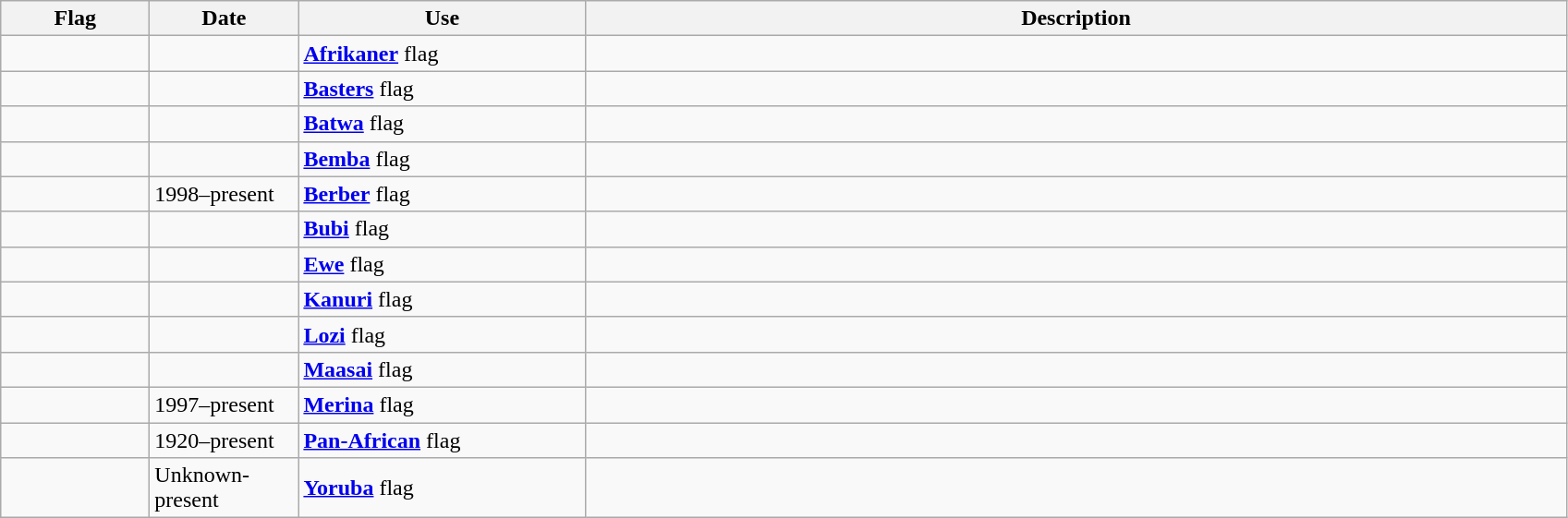<table class="wikitable">
<tr>
<th style="width:100px;">Flag</th>
<th style="width:100px;">Date</th>
<th style="width:200px;">Use</th>
<th style="width:700px;">Description</th>
</tr>
<tr>
<td></td>
<td> </td>
<td><strong><a href='#'>Afrikaner</a></strong> flag</td>
<td></td>
</tr>
<tr>
<td></td>
<td> </td>
<td><strong><a href='#'>Basters</a></strong> flag</td>
<td></td>
</tr>
<tr>
<td></td>
<td> </td>
<td><strong><a href='#'>Batwa</a></strong> flag</td>
<td></td>
</tr>
<tr>
<td></td>
<td> </td>
<td><strong><a href='#'>Bemba</a></strong> flag</td>
<td></td>
</tr>
<tr>
<td></td>
<td>1998–present</td>
<td><strong><a href='#'>Berber</a></strong> flag</td>
<td></td>
</tr>
<tr>
<td></td>
<td> </td>
<td><strong><a href='#'>Bubi</a></strong> flag</td>
<td></td>
</tr>
<tr>
<td></td>
<td> </td>
<td><strong><a href='#'>Ewe</a></strong> flag</td>
<td></td>
</tr>
<tr>
<td></td>
<td> </td>
<td><strong><a href='#'>Kanuri</a></strong> flag</td>
<td></td>
</tr>
<tr>
<td></td>
<td> </td>
<td><strong><a href='#'>Lozi</a></strong> flag</td>
<td></td>
</tr>
<tr>
<td></td>
<td> </td>
<td><strong><a href='#'>Maasai</a></strong> flag</td>
<td></td>
</tr>
<tr>
<td></td>
<td>1997–present</td>
<td><strong><a href='#'>Merina</a></strong> flag</td>
<td></td>
</tr>
<tr>
<td></td>
<td>1920–present</td>
<td><strong><a href='#'>Pan-African</a></strong> flag</td>
<td></td>
</tr>
<tr>
<td></td>
<td>Unknown-present</td>
<td><strong><a href='#'>Yoruba</a></strong> flag</td>
<td></td>
</tr>
</table>
